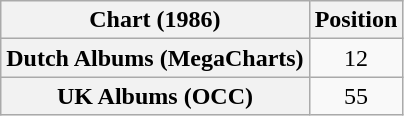<table class="wikitable plainrowheaders" style="text-align:center">
<tr>
<th>Chart (1986)</th>
<th>Position</th>
</tr>
<tr>
<th scope="row">Dutch Albums (MegaCharts)</th>
<td>12</td>
</tr>
<tr>
<th scope="row">UK Albums (OCC)</th>
<td>55</td>
</tr>
</table>
